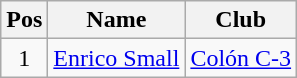<table class="wikitable" border="1">
<tr>
<th width="23">Pos</th>
<th>Name</th>
<th>Club</th>
</tr>
<tr>
<td align=center>1</td>
<td> <a href='#'>Enrico Small</a></td>
<td><a href='#'>Colón C-3</a></td>
</tr>
</table>
